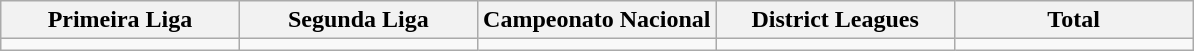<table class="wikitable">
<tr>
<th width="20%">Primeira Liga</th>
<th width="20%">Segunda Liga</th>
<th width="20%">Campeonato Nacional</th>
<th width="20%">District Leagues</th>
<th width="20%">Total</th>
</tr>
<tr>
<td></td>
<td></td>
<td></td>
<td></td>
<td></td>
</tr>
</table>
